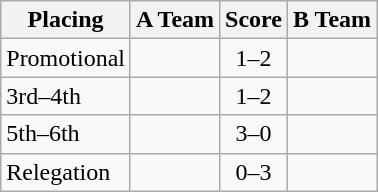<table class=wikitable style="border:1px solid #AAAAAA;">
<tr>
<th>Placing</th>
<th>A Team</th>
<th>Score</th>
<th>B Team</th>
</tr>
<tr>
<td>Promotional</td>
<td></td>
<td align="center">1–2</td>
<td><strong></strong></td>
</tr>
<tr>
<td>3rd–4th</td>
<td></td>
<td align="center">1–2</td>
<td><strong></strong></td>
</tr>
<tr>
<td>5th–6th</td>
<td><strong></strong></td>
<td align="center">3–0</td>
<td></td>
</tr>
<tr>
<td>Relegation</td>
<td><em></em></td>
<td align="center">0–3</td>
<td><strong></strong></td>
</tr>
</table>
